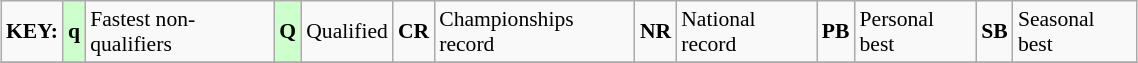<table class="wikitable" style="margin:0.5em auto; font-size:90%;position:relative;" width=60%>
<tr>
<td><strong>KEY:</strong></td>
<td bgcolor=ccffcc align=center><strong>q</strong></td>
<td>Fastest non-qualifiers</td>
<td bgcolor=ccffcc align=center><strong>Q</strong></td>
<td>Qualified</td>
<td align=center><strong>CR</strong></td>
<td>Championships record</td>
<td align=center><strong>NR</strong></td>
<td>National record</td>
<td align=center><strong>PB</strong></td>
<td>Personal best</td>
<td align=center><strong>SB</strong></td>
<td>Seasonal best</td>
</tr>
<tr>
</tr>
</table>
